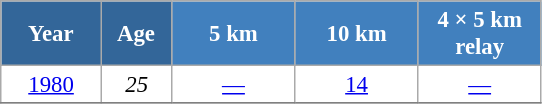<table class="wikitable" style="font-size:95%; text-align:center; border:grey solid 1px; border-collapse:collapse; background:#ffffff;">
<tr>
<th style="background-color:#369; color:white; width:60px;"> Year </th>
<th style="background-color:#369; color:white; width:40px;"> Age </th>
<th style="background-color:#4180be; color:white; width:75px;"> 5 km </th>
<th style="background-color:#4180be; color:white; width:75px;"> 10 km </th>
<th style="background-color:#4180be; color:white; width:75px;"> 4 × 5 km <br> relay </th>
</tr>
<tr>
<td><a href='#'>1980</a></td>
<td><em>25</em></td>
<td><a href='#'>—</a></td>
<td><a href='#'>14</a></td>
<td><a href='#'>—</a></td>
</tr>
<tr>
</tr>
</table>
